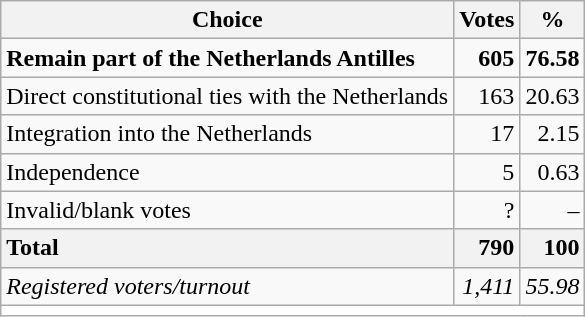<table class="wikitable" style="text-align:right">
<tr>
<th>Choice</th>
<th>Votes</th>
<th>%</th>
</tr>
<tr>
<td style="text-align:left"><strong>Remain part of the Netherlands Antilles</strong></td>
<td><strong>605</strong></td>
<td><strong>76.58</strong></td>
</tr>
<tr>
<td style="text-align:left">Direct constitutional ties with the Netherlands</td>
<td>163</td>
<td>20.63</td>
</tr>
<tr>
<td style="text-align:left">Integration into the Netherlands</td>
<td>17</td>
<td>2.15</td>
</tr>
<tr>
<td style="text-align:left">Independence</td>
<td>5</td>
<td>0.63</td>
</tr>
<tr>
<td style="text-align:left">Invalid/blank votes</td>
<td>?</td>
<td>–</td>
</tr>
<tr>
<th style="text-align:left">Total</th>
<th style="text-align:right">790</th>
<th style="text-align:right">100</th>
</tr>
<tr>
<td style="text-align:left"><em>Registered voters/turnout</em></td>
<td><em>1,411</em></td>
<td><em>55.98</em></td>
</tr>
<tr>
<td style="text-align:left;background-color:#fff" colspan="3"></td>
</tr>
</table>
